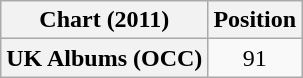<table class="wikitable plainrowheaders">
<tr>
<th>Chart (2011)</th>
<th>Position</th>
</tr>
<tr>
<th scope="row">UK Albums (OCC)</th>
<td align="center">91</td>
</tr>
</table>
